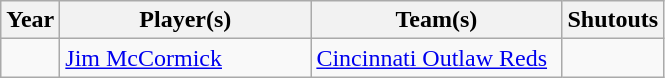<table class="wikitable sortable">
<tr>
<th>Year</th>
<th>Player(s)</th>
<th>Team(s)</th>
<th>Shutouts</th>
</tr>
<tr>
<td></td>
<td width = "160px"><a href='#'>Jim McCormick</a></td>
<td width = "160px"><a href='#'>Cincinnati Outlaw Reds</a></td>
<td></td>
</tr>
</table>
